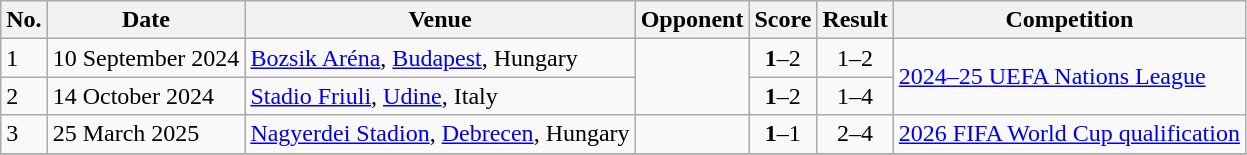<table class="wikitable">
<tr>
<th>No.</th>
<th>Date</th>
<th>Venue</th>
<th>Opponent</th>
<th>Score</th>
<th>Result</th>
<th>Competition</th>
</tr>
<tr>
<td>1</td>
<td>10 September 2024</td>
<td><a href='#'>Bozsik Aréna</a>, <a href='#'>Budapest</a>, Hungary</td>
<td rowspan=2></td>
<td align=center><strong>1</strong>–2</td>
<td align=center>1–2</td>
<td rowspan="2"><a href='#'>2024–25 UEFA Nations League</a></td>
</tr>
<tr>
<td>2</td>
<td>14 October 2024</td>
<td><a href='#'>Stadio Friuli</a>, <a href='#'>Udine</a>, Italy</td>
<td align="center"><strong>1</strong>–2</td>
<td align=center>1–4</td>
</tr>
<tr>
<td>3</td>
<td>25 March 2025</td>
<td><a href='#'>Nagyerdei Stadion</a>, <a href='#'>Debrecen</a>, Hungary</td>
<td></td>
<td align=center><strong>1</strong>–1</td>
<td align=center>2–4</td>
<td><a href='#'>2026 FIFA World Cup qualification</a></td>
</tr>
<tr>
</tr>
</table>
